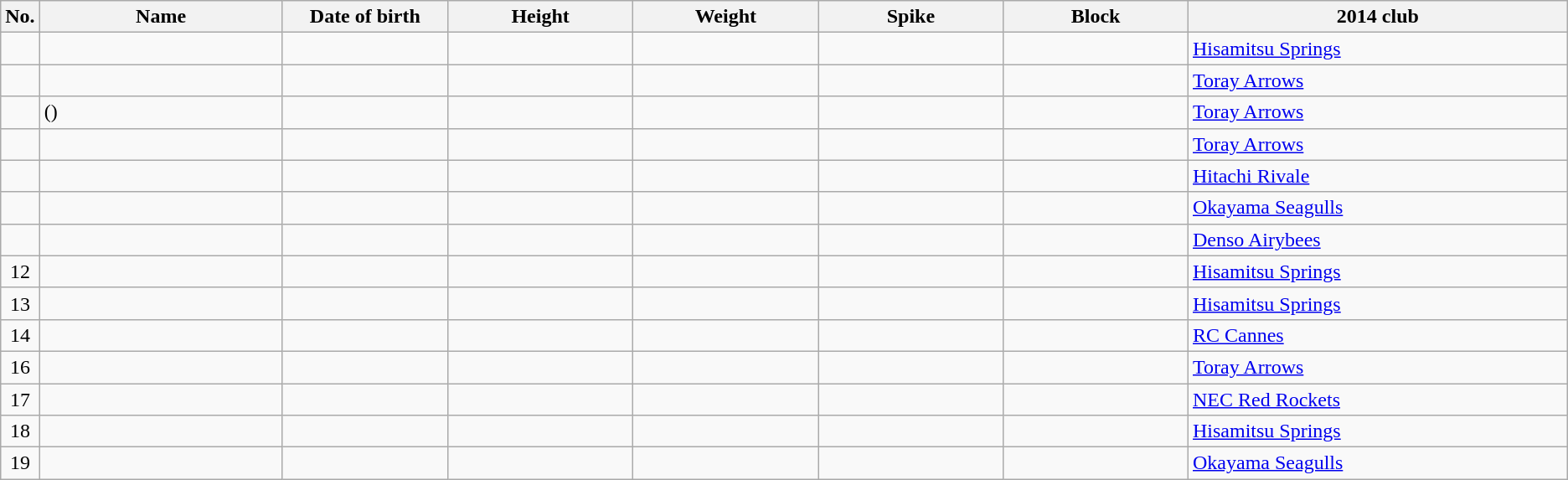<table class="wikitable sortable" style="font-size:100%; text-align:center;">
<tr>
<th>No.</th>
<th style="width:12em">Name</th>
<th style="width:8em">Date of birth</th>
<th style="width:9em">Height</th>
<th style="width:9em">Weight</th>
<th style="width:9em">Spike</th>
<th style="width:9em">Block</th>
<th style="width:19em">2014 club</th>
</tr>
<tr>
<td></td>
<td align=left></td>
<td align=right></td>
<td></td>
<td></td>
<td></td>
<td></td>
<td align=left> <a href='#'>Hisamitsu Springs</a></td>
</tr>
<tr>
<td></td>
<td align=left></td>
<td align=right></td>
<td></td>
<td></td>
<td></td>
<td></td>
<td align=left> <a href='#'>Toray Arrows</a></td>
</tr>
<tr>
<td></td>
<td align=left> ()</td>
<td align=right></td>
<td></td>
<td></td>
<td></td>
<td></td>
<td align=left> <a href='#'>Toray Arrows</a></td>
</tr>
<tr>
<td></td>
<td align=left></td>
<td align=right></td>
<td></td>
<td></td>
<td></td>
<td></td>
<td align=left> <a href='#'>Toray Arrows</a></td>
</tr>
<tr>
<td></td>
<td align=left></td>
<td align=right></td>
<td></td>
<td></td>
<td></td>
<td></td>
<td align=left> <a href='#'>Hitachi Rivale</a></td>
</tr>
<tr>
<td></td>
<td align=left></td>
<td align=right></td>
<td></td>
<td></td>
<td></td>
<td></td>
<td align=left> <a href='#'>Okayama Seagulls</a></td>
</tr>
<tr>
<td></td>
<td align=left></td>
<td align=right></td>
<td></td>
<td></td>
<td></td>
<td></td>
<td align=left> <a href='#'>Denso Airybees</a></td>
</tr>
<tr>
<td>12</td>
<td align=left></td>
<td align=right></td>
<td></td>
<td></td>
<td></td>
<td></td>
<td align=left> <a href='#'>Hisamitsu Springs</a></td>
</tr>
<tr>
<td>13</td>
<td align=left></td>
<td align=right></td>
<td></td>
<td></td>
<td></td>
<td></td>
<td align=left> <a href='#'>Hisamitsu Springs</a></td>
</tr>
<tr>
<td>14</td>
<td align=left></td>
<td align=right></td>
<td></td>
<td></td>
<td></td>
<td></td>
<td align=left> <a href='#'>RC Cannes</a></td>
</tr>
<tr>
<td>16</td>
<td align=left></td>
<td align=right></td>
<td></td>
<td></td>
<td></td>
<td></td>
<td align=left> <a href='#'>Toray Arrows</a></td>
</tr>
<tr>
<td>17</td>
<td align=left></td>
<td align=right></td>
<td></td>
<td></td>
<td></td>
<td></td>
<td align=left> <a href='#'>NEC Red Rockets</a></td>
</tr>
<tr>
<td>18</td>
<td align=left></td>
<td align=right></td>
<td></td>
<td></td>
<td></td>
<td></td>
<td align=left> <a href='#'>Hisamitsu Springs</a></td>
</tr>
<tr>
<td>19</td>
<td align=left></td>
<td align=right></td>
<td></td>
<td></td>
<td></td>
<td></td>
<td align=left> <a href='#'>Okayama Seagulls</a></td>
</tr>
</table>
